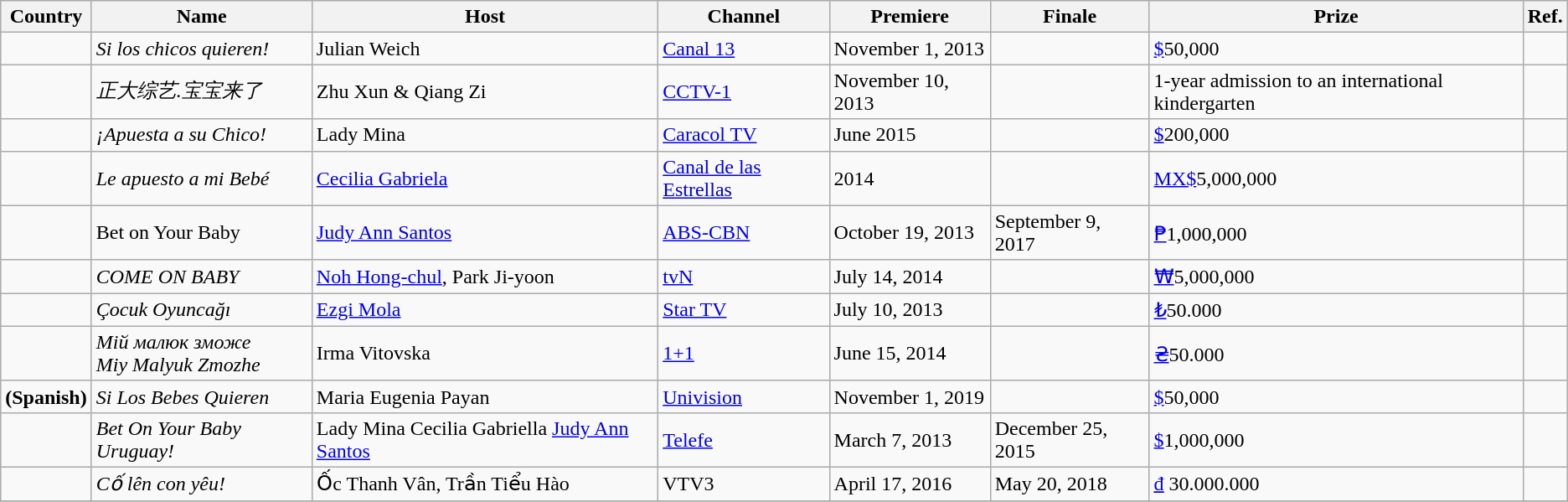<table class="wikitable" font-size:100%>
<tr>
<th>Country</th>
<th>Name</th>
<th>Host</th>
<th>Channel</th>
<th>Premiere</th>
<th>Finale</th>
<th>Prize</th>
<th>Ref.</th>
</tr>
<tr>
<td><strong></strong></td>
<td><em>Si los chicos quieren!</em></td>
<td>Julian Weich</td>
<td><a href='#'>Canal 13</a></td>
<td>November 1, 2013</td>
<td></td>
<td><a href='#'>$</a>50,000</td>
<td></td>
</tr>
<tr>
<td><strong></strong></td>
<td><em>正大综艺.宝宝来了</em></td>
<td>Zhu Xun & Qiang Zi</td>
<td><a href='#'>CCTV-1</a></td>
<td>November 10, 2013</td>
<td></td>
<td>1-year admission to an international kindergarten</td>
<td></td>
</tr>
<tr>
<td><strong></strong></td>
<td><em>¡Apuesta a su Chico!</em></td>
<td>Lady Mina</td>
<td><a href='#'>Caracol TV</a></td>
<td>June 2015</td>
<td></td>
<td><a href='#'>$</a>200,000</td>
<td></td>
</tr>
<tr>
<td><strong></strong></td>
<td><em>Le apuesto a mi Bebé</em></td>
<td><a href='#'>Cecilia Gabriela</a></td>
<td><a href='#'>Canal de las Estrellas</a></td>
<td>2014</td>
<td></td>
<td><a href='#'>MX$</a>5,000,000</td>
<td></td>
</tr>
<tr>
<td><strong></strong></td>
<td>Bet on Your Baby</td>
<td><a href='#'>Judy Ann Santos</a></td>
<td><a href='#'>ABS-CBN</a></td>
<td>October 19, 2013</td>
<td>September 9, 2017</td>
<td><a href='#'>₱</a>1,000,000</td>
<td></td>
</tr>
<tr>
<td><strong></strong></td>
<td><em>COME ON BABY</em></td>
<td><a href='#'>Noh Hong-chul</a>, Park Ji-yoon</td>
<td><a href='#'>tvN</a></td>
<td>July 14, 2014</td>
<td></td>
<td><a href='#'>₩</a>5,000,000</td>
<td></td>
</tr>
<tr>
<td><strong></strong></td>
<td><em>Çocuk Oyuncağı</em></td>
<td><a href='#'>Ezgi Mola</a></td>
<td><a href='#'>Star TV</a></td>
<td>July 10, 2013</td>
<td></td>
<td><a href='#'>₺</a>50.000</td>
<td></td>
</tr>
<tr>
<td><strong></strong></td>
<td><em>Мій малюк зможе</em><br><em>Miy Malyuk Zmozhe</em></td>
<td>Irma Vitovska</td>
<td><a href='#'>1+1</a></td>
<td>June 15, 2014</td>
<td></td>
<td><a href='#'>₴</a>50.000</td>
<td></td>
</tr>
<tr>
<td><strong> (Spanish)</strong></td>
<td><em>Si Los Bebes Quieren</em></td>
<td>Maria Eugenia Payan</td>
<td><a href='#'>Univision</a></td>
<td>November 1, 2019</td>
<td></td>
<td><a href='#'>$</a>50,000</td>
<td></td>
</tr>
<tr>
<td><strong></strong></td>
<td><em>Bet On Your Baby Uruguay!</em></td>
<td>Lady Mina Cecilia Gabriella <a href='#'>Judy Ann Santos</a></td>
<td><a href='#'>Telefe</a></td>
<td>March 7, 2013</td>
<td>December 25, 2015</td>
<td><a href='#'>$</a>1,000,000</td>
<td></td>
</tr>
<tr>
<td><strong></strong></td>
<td><em>Cố lên con yêu!</em></td>
<td>Ốc Thanh Vân, Trần Tiểu Hào</td>
<td>VTV3</td>
<td>April 17, 2016</td>
<td>May 20, 2018</td>
<td><u><a href='#'>đ</a></u> 30.000.000</td>
<td></td>
</tr>
<tr>
</tr>
</table>
